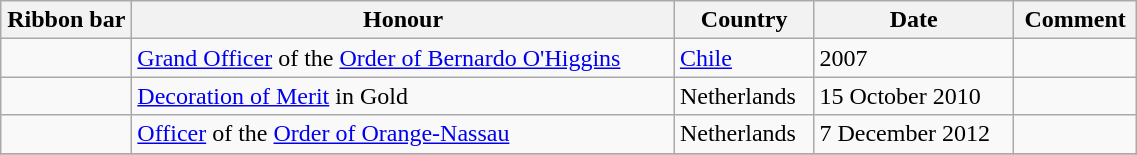<table class="wikitable" style="width:60%;">
<tr>
<th style="width:80px;">Ribbon bar</th>
<th>Honour</th>
<th>Country</th>
<th>Date</th>
<th>Comment</th>
</tr>
<tr>
<td></td>
<td><a href='#'>Grand Officer</a> of the <a href='#'>Order of Bernardo O'Higgins</a></td>
<td><a href='#'>Chile</a></td>
<td>2007</td>
<td></td>
</tr>
<tr>
<td></td>
<td><a href='#'>Decoration of Merit</a> in Gold</td>
<td>Netherlands</td>
<td>15 October 2010</td>
<td></td>
</tr>
<tr>
<td></td>
<td><a href='#'>Officer</a> of the <a href='#'>Order of Orange-Nassau</a></td>
<td>Netherlands</td>
<td>7 December 2012</td>
<td></td>
</tr>
<tr>
</tr>
</table>
